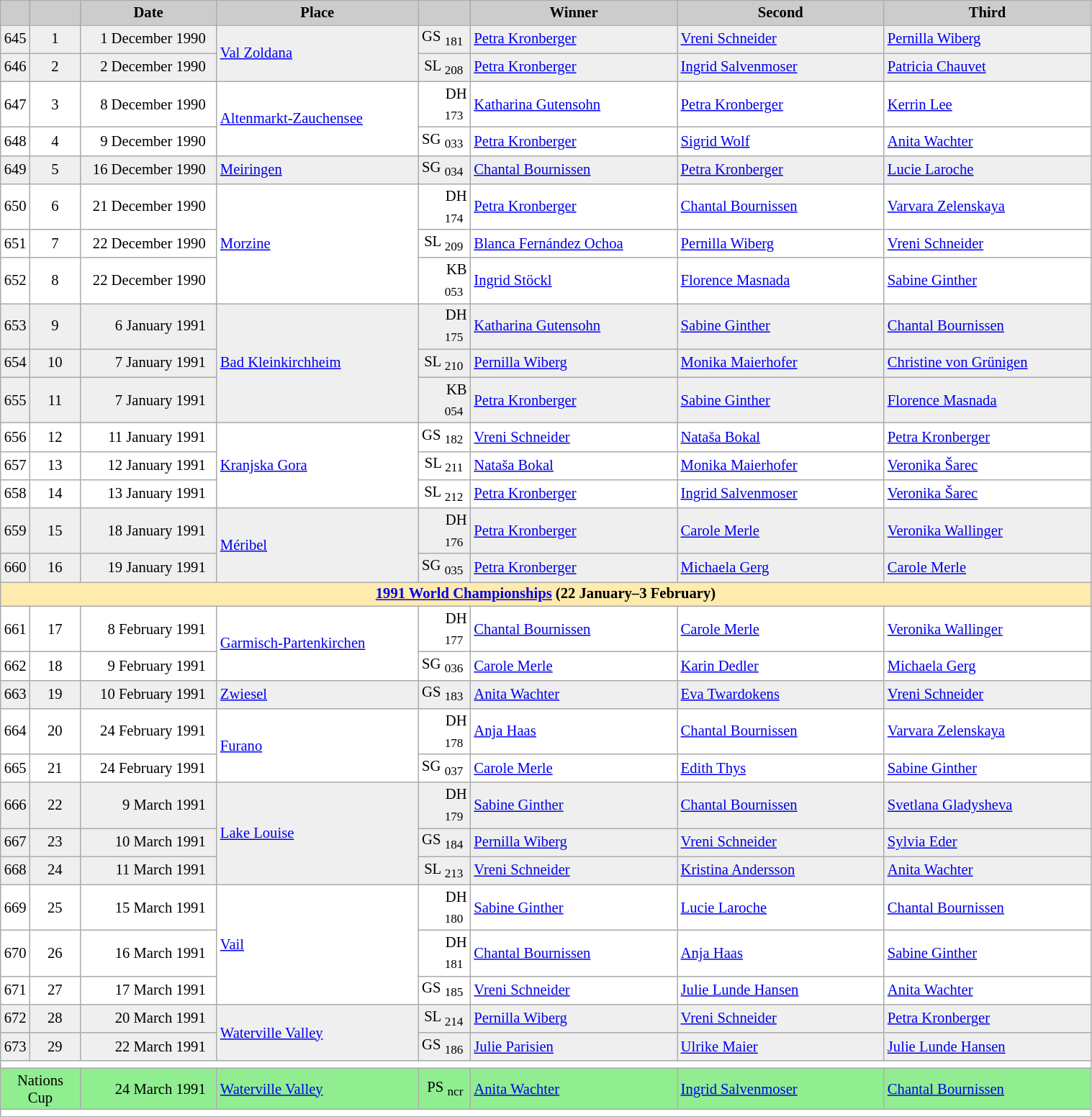<table class="wikitable plainrowheaders" style="background:#fff; font-size:86%; line-height:16px; border:grey solid 1px; border-collapse:collapse;">
<tr style="background:#ccc; text-align:center;">
<td align="center" width="13"></td>
<td align="center" width="40"></td>
<td align="center" width="120"><strong>Date</strong></td>
<td align="center" width="180"><strong>Place</strong></td>
<td align="center" width="42"></td>
<td align="center" width="185"><strong>Winner</strong></td>
<td align="center" width="185"><strong>Second</strong></td>
<td align="center" width="185"><strong>Third</strong></td>
</tr>
<tr bgcolor="#EFEFEF">
<td align=center>645</td>
<td align=center>1</td>
<td align=right>1 December 1990  </td>
<td rowspan=2> <a href='#'>Val Zoldana</a></td>
<td align=right>GS <sub>181</sub> </td>
<td> <a href='#'>Petra Kronberger</a></td>
<td> <a href='#'>Vreni Schneider</a></td>
<td> <a href='#'>Pernilla Wiberg</a></td>
</tr>
<tr bgcolor="#EFEFEF">
<td align=center>646</td>
<td align=center>2</td>
<td align=right>2 December 1990  </td>
<td align=right>SL <sub>208</sub> </td>
<td> <a href='#'>Petra Kronberger</a></td>
<td> <a href='#'>Ingrid Salvenmoser</a></td>
<td> <a href='#'>Patricia Chauvet</a></td>
</tr>
<tr>
<td align=center>647</td>
<td align=center>3</td>
<td align=right>8 December 1990  </td>
<td rowspan=2> <a href='#'>Altenmarkt-Zauchensee</a></td>
<td align=right>DH <sub>173</sub> </td>
<td> <a href='#'>Katharina Gutensohn</a></td>
<td> <a href='#'>Petra Kronberger</a></td>
<td> <a href='#'>Kerrin Lee</a></td>
</tr>
<tr>
<td align=center>648</td>
<td align=center>4</td>
<td align=right>9 December 1990  </td>
<td align=right>SG <sub>033</sub> </td>
<td> <a href='#'>Petra Kronberger</a></td>
<td> <a href='#'>Sigrid Wolf</a></td>
<td> <a href='#'>Anita Wachter</a></td>
</tr>
<tr bgcolor="#EFEFEF">
<td align=center>649</td>
<td align=center>5</td>
<td align=right>16 December 1990  </td>
<td> <a href='#'>Meiringen</a></td>
<td align=right>SG <sub>034</sub> </td>
<td> <a href='#'>Chantal Bournissen</a></td>
<td> <a href='#'>Petra Kronberger</a></td>
<td> <a href='#'>Lucie Laroche</a></td>
</tr>
<tr>
<td align=center>650</td>
<td align=center>6</td>
<td align=right>21 December 1990  </td>
<td rowspan=3> <a href='#'>Morzine</a></td>
<td align=right>DH <sub>174</sub> </td>
<td> <a href='#'>Petra Kronberger</a></td>
<td> <a href='#'>Chantal Bournissen</a></td>
<td> <a href='#'>Varvara Zelenskaya</a></td>
</tr>
<tr>
<td align=center>651</td>
<td align=center>7</td>
<td align=right>22 December 1990  </td>
<td align=right>SL <sub>209</sub> </td>
<td> <a href='#'>Blanca Fernández Ochoa</a></td>
<td> <a href='#'>Pernilla Wiberg</a></td>
<td> <a href='#'>Vreni Schneider</a></td>
</tr>
<tr>
<td align=center>652</td>
<td align=center>8</td>
<td align=right>22 December 1990  </td>
<td align=right>KB <sub>053</sub> </td>
<td> <a href='#'>Ingrid Stöckl</a></td>
<td> <a href='#'>Florence Masnada</a></td>
<td> <a href='#'>Sabine Ginther</a></td>
</tr>
<tr bgcolor="#EFEFEF">
<td align=center>653</td>
<td align=center>9</td>
<td align=right>6 January 1991  </td>
<td rowspan=3> <a href='#'>Bad Kleinkirchheim</a></td>
<td align=right>DH <sub>175</sub> </td>
<td> <a href='#'>Katharina Gutensohn</a></td>
<td> <a href='#'>Sabine Ginther</a></td>
<td> <a href='#'>Chantal Bournissen</a></td>
</tr>
<tr bgcolor="#EFEFEF">
<td align=center>654</td>
<td align=center>10</td>
<td align=right>7 January 1991  </td>
<td align=right>SL <sub>210</sub> </td>
<td> <a href='#'>Pernilla Wiberg</a></td>
<td> <a href='#'>Monika Maierhofer</a></td>
<td> <a href='#'>Christine von Grünigen</a></td>
</tr>
<tr bgcolor="#EFEFEF">
<td align=center>655</td>
<td align=center>11</td>
<td align=right>7 January 1991  </td>
<td align=right>KB <sub>054</sub> </td>
<td> <a href='#'>Petra Kronberger</a></td>
<td> <a href='#'>Sabine Ginther</a></td>
<td> <a href='#'>Florence Masnada</a></td>
</tr>
<tr>
<td align=center>656</td>
<td align=center>12</td>
<td align=right>11 January 1991  </td>
<td rowspan=3> <a href='#'>Kranjska Gora</a></td>
<td align=right>GS <sub>182</sub> </td>
<td> <a href='#'>Vreni Schneider</a></td>
<td> <a href='#'>Nataša Bokal</a></td>
<td> <a href='#'>Petra Kronberger</a></td>
</tr>
<tr>
<td align=center>657</td>
<td align=center>13</td>
<td align=right>12 January 1991  </td>
<td align=right>SL <sub>211</sub> </td>
<td> <a href='#'>Nataša Bokal</a></td>
<td> <a href='#'>Monika Maierhofer</a></td>
<td> <a href='#'>Veronika Šarec</a></td>
</tr>
<tr>
<td align=center>658</td>
<td align=center>14</td>
<td align=right>13 January 1991  </td>
<td align=right>SL <sub>212</sub> </td>
<td> <a href='#'>Petra Kronberger</a></td>
<td> <a href='#'>Ingrid Salvenmoser</a></td>
<td> <a href='#'>Veronika Šarec</a></td>
</tr>
<tr bgcolor="#EFEFEF">
<td align=center>659</td>
<td align=center>15</td>
<td align=right>18 January 1991  </td>
<td rowspan=2> <a href='#'>Méribel</a></td>
<td align=right>DH <sub>176</sub> </td>
<td> <a href='#'>Petra Kronberger</a></td>
<td> <a href='#'>Carole Merle</a></td>
<td> <a href='#'>Veronika Wallinger</a></td>
</tr>
<tr bgcolor="#EFEFEF">
<td align=center>660</td>
<td align=center>16</td>
<td align=right>19 January 1991  </td>
<td align=right>SG <sub>035</sub> </td>
<td> <a href='#'>Petra Kronberger</a></td>
<td> <a href='#'>Michaela Gerg</a></td>
<td> <a href='#'>Carole Merle</a></td>
</tr>
<tr style="background:#FFEBAD">
<td colspan="8" style="text-align:center;"><strong><a href='#'>1991 World Championships</a> (22 January–3 February)</strong></td>
</tr>
<tr>
<td align=center>661</td>
<td align=center>17</td>
<td align=right>8 February 1991  </td>
<td rowspan=2> <a href='#'>Garmisch-Partenkirchen</a></td>
<td align=right>DH <sub>177</sub> </td>
<td> <a href='#'>Chantal Bournissen</a></td>
<td> <a href='#'>Carole Merle</a></td>
<td> <a href='#'>Veronika Wallinger</a></td>
</tr>
<tr>
<td align=center>662</td>
<td align=center>18</td>
<td align=right>9 February 1991  </td>
<td align=right>SG <sub>036</sub> </td>
<td> <a href='#'>Carole Merle</a></td>
<td> <a href='#'>Karin Dedler</a></td>
<td> <a href='#'>Michaela Gerg</a></td>
</tr>
<tr bgcolor="#EFEFEF">
<td align=center>663</td>
<td align=center>19</td>
<td align=right>10 February 1991  </td>
<td> <a href='#'>Zwiesel</a></td>
<td align=right>GS <sub>183</sub> </td>
<td> <a href='#'>Anita Wachter</a></td>
<td> <a href='#'>Eva Twardokens</a></td>
<td> <a href='#'>Vreni Schneider</a></td>
</tr>
<tr>
<td align=center>664</td>
<td align=center>20</td>
<td align=right>24 February 1991  </td>
<td rowspan=2> <a href='#'>Furano</a></td>
<td align=right>DH <sub>178</sub> </td>
<td> <a href='#'>Anja Haas</a></td>
<td> <a href='#'>Chantal Bournissen</a></td>
<td> <a href='#'>Varvara Zelenskaya</a></td>
</tr>
<tr>
<td align=center>665</td>
<td align=center>21</td>
<td align=right>24 February 1991  </td>
<td align=right>SG <sub>037</sub> </td>
<td> <a href='#'>Carole Merle</a></td>
<td> <a href='#'>Edith Thys</a></td>
<td> <a href='#'>Sabine Ginther</a></td>
</tr>
<tr bgcolor="#EFEFEF">
<td align=center>666</td>
<td align=center>22</td>
<td align=right>9 March 1991  </td>
<td rowspan=3> <a href='#'>Lake Louise</a></td>
<td align=right>DH <sub>179</sub> </td>
<td> <a href='#'>Sabine Ginther</a></td>
<td> <a href='#'>Chantal Bournissen</a></td>
<td> <a href='#'>Svetlana Gladysheva</a></td>
</tr>
<tr bgcolor="#EFEFEF">
<td align=center>667</td>
<td align=center>23</td>
<td align=right>10 March 1991  </td>
<td align=right>GS <sub>184</sub> </td>
<td> <a href='#'>Pernilla Wiberg</a></td>
<td> <a href='#'>Vreni Schneider</a></td>
<td> <a href='#'>Sylvia Eder</a></td>
</tr>
<tr bgcolor="#EFEFEF">
<td align=center>668</td>
<td align=center>24</td>
<td align=right>11 March 1991  </td>
<td align=right>SL <sub>213</sub> </td>
<td> <a href='#'>Vreni Schneider</a></td>
<td> <a href='#'>Kristina Andersson</a></td>
<td> <a href='#'>Anita Wachter</a></td>
</tr>
<tr>
<td align=center>669</td>
<td align=center>25</td>
<td align=right>15 March 1991  </td>
<td rowspan=3> <a href='#'>Vail</a></td>
<td align=right>DH <sub>180</sub> </td>
<td> <a href='#'>Sabine Ginther</a></td>
<td> <a href='#'>Lucie Laroche</a></td>
<td> <a href='#'>Chantal Bournissen</a></td>
</tr>
<tr>
<td align=center>670</td>
<td align=center>26</td>
<td align=right>16 March 1991  </td>
<td align=right>DH <sub>181</sub> </td>
<td> <a href='#'>Chantal Bournissen</a></td>
<td> <a href='#'>Anja Haas</a></td>
<td> <a href='#'>Sabine Ginther</a></td>
</tr>
<tr>
<td align=center>671</td>
<td align=center>27</td>
<td align=right>17 March 1991  </td>
<td align=right>GS <sub>185</sub> </td>
<td> <a href='#'>Vreni Schneider</a></td>
<td> <a href='#'>Julie Lunde Hansen</a></td>
<td> <a href='#'>Anita Wachter</a></td>
</tr>
<tr bgcolor="#EFEFEF">
<td align=center>672</td>
<td align=center>28</td>
<td align=right>20 March 1991  </td>
<td rowspan=2> <a href='#'>Waterville Valley</a></td>
<td align=right>SL <sub>214</sub> </td>
<td> <a href='#'>Pernilla Wiberg</a></td>
<td> <a href='#'>Vreni Schneider</a></td>
<td> <a href='#'>Petra Kronberger</a></td>
</tr>
<tr bgcolor="#EFEFEF">
<td align=center>673</td>
<td align=center>29</td>
<td align=right>22 March 1991  </td>
<td align=right>GS <sub>186</sub> </td>
<td> <a href='#'>Julie Parisien</a></td>
<td> <a href='#'>Ulrike Maier</a></td>
<td> <a href='#'>Julie Lunde Hansen</a></td>
</tr>
<tr>
<td colspan=8></td>
</tr>
<tr bgcolor=#90EE90>
<td colspan=2 align=center>Nations Cup</td>
<td align=right>24 March 1991  </td>
<td> <a href='#'>Waterville Valley</a></td>
<td align=right>PS <sub>ncr</sub> </td>
<td> <a href='#'>Anita Wachter</a></td>
<td> <a href='#'>Ingrid Salvenmoser</a></td>
<td> <a href='#'>Chantal Bournissen</a></td>
</tr>
<tr>
<td colspan=8></td>
</tr>
</table>
